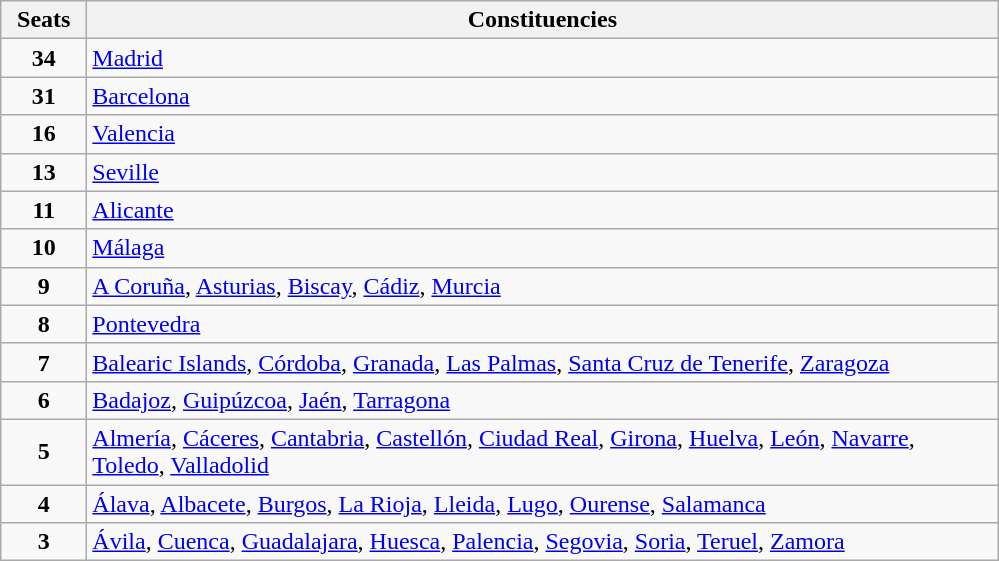<table class="wikitable" style="text-align:left;">
<tr>
<th width="50">Seats</th>
<th width="600">Constituencies</th>
</tr>
<tr>
<td align="center"><strong>34</strong></td>
<td><a href='#'>Madrid</a></td>
</tr>
<tr>
<td align="center"><strong>31</strong></td>
<td><a href='#'>Barcelona</a></td>
</tr>
<tr>
<td align="center"><strong>16</strong></td>
<td><a href='#'>Valencia</a></td>
</tr>
<tr>
<td align="center"><strong>13</strong></td>
<td><a href='#'>Seville</a></td>
</tr>
<tr>
<td align="center"><strong>11</strong></td>
<td><a href='#'>Alicante</a></td>
</tr>
<tr>
<td align="center"><strong>10</strong></td>
<td><a href='#'>Málaga</a></td>
</tr>
<tr>
<td align="center"><strong>9</strong></td>
<td><a href='#'>A Coruña</a>, <a href='#'>Asturias</a>, <a href='#'>Biscay</a>, <a href='#'>Cádiz</a>, <a href='#'>Murcia</a></td>
</tr>
<tr>
<td align="center"><strong>8</strong></td>
<td><a href='#'>Pontevedra</a></td>
</tr>
<tr>
<td align="center"><strong>7</strong></td>
<td><a href='#'>Balearic Islands</a>, <a href='#'>Córdoba</a>, <a href='#'>Granada</a>, <a href='#'>Las Palmas</a>, <a href='#'>Santa Cruz de Tenerife</a>, <a href='#'>Zaragoza</a></td>
</tr>
<tr>
<td align="center"><strong>6</strong></td>
<td><a href='#'>Badajoz</a>, <a href='#'>Guipúzcoa</a>, <a href='#'>Jaén</a>, <a href='#'>Tarragona</a></td>
</tr>
<tr>
<td align="center"><strong>5</strong></td>
<td><a href='#'>Almería</a>, <a href='#'>Cáceres</a>, <a href='#'>Cantabria</a>, <a href='#'>Castellón</a>, <a href='#'>Ciudad Real</a>, <a href='#'>Girona</a>, <a href='#'>Huelva</a>, <a href='#'>León</a>, <a href='#'>Navarre</a>, <a href='#'>Toledo</a>, <a href='#'>Valladolid</a></td>
</tr>
<tr>
<td align="center"><strong>4</strong></td>
<td><a href='#'>Álava</a>, <a href='#'>Albacete</a>, <a href='#'>Burgos</a>, <a href='#'>La Rioja</a>, <a href='#'>Lleida</a>, <a href='#'>Lugo</a>, <a href='#'>Ourense</a>, <a href='#'>Salamanca</a></td>
</tr>
<tr>
<td align="center"><strong>3</strong></td>
<td><a href='#'>Ávila</a>, <a href='#'>Cuenca</a>, <a href='#'>Guadalajara</a>, <a href='#'>Huesca</a>, <a href='#'>Palencia</a>, <a href='#'>Segovia</a>, <a href='#'>Soria</a>, <a href='#'>Teruel</a>, <a href='#'>Zamora</a></td>
</tr>
</table>
